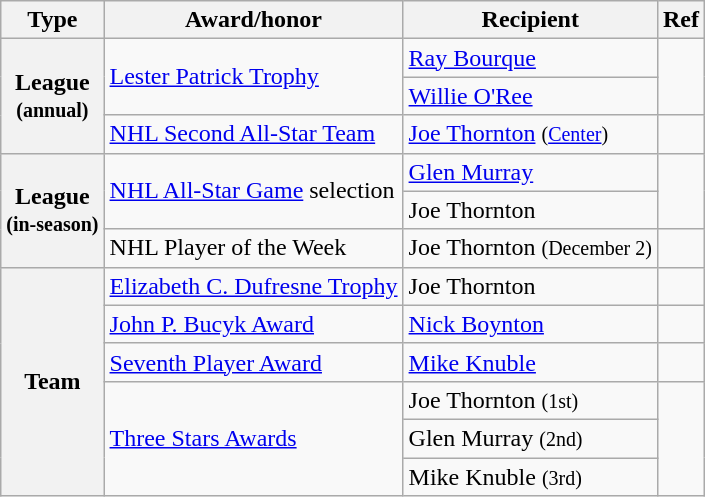<table class="wikitable">
<tr>
<th scope="col">Type</th>
<th scope="col">Award/honor</th>
<th scope="col">Recipient</th>
<th scope="col">Ref</th>
</tr>
<tr>
<th scope="row" rowspan="3">League<br><small>(annual)</small></th>
<td rowspan="2"><a href='#'>Lester Patrick Trophy</a></td>
<td><a href='#'>Ray Bourque</a></td>
<td rowspan="2"></td>
</tr>
<tr>
<td><a href='#'>Willie O'Ree</a></td>
</tr>
<tr>
<td><a href='#'>NHL Second All-Star Team</a></td>
<td><a href='#'>Joe Thornton</a> <small>(<a href='#'>Center</a>)</small></td>
<td></td>
</tr>
<tr>
<th scope="row" rowspan="3">League<br><small>(in-season)</small></th>
<td rowspan="2"><a href='#'>NHL All-Star Game</a> selection</td>
<td><a href='#'>Glen Murray</a></td>
<td rowspan="2"></td>
</tr>
<tr>
<td>Joe Thornton</td>
</tr>
<tr>
<td>NHL Player of the Week</td>
<td>Joe Thornton <small>(December 2)</small></td>
<td></td>
</tr>
<tr>
<th scope="row" rowspan="6">Team<br></th>
<td><a href='#'>Elizabeth C. Dufresne Trophy</a></td>
<td>Joe Thornton</td>
<td></td>
</tr>
<tr>
<td><a href='#'>John P. Bucyk Award</a></td>
<td><a href='#'>Nick Boynton</a></td>
<td></td>
</tr>
<tr>
<td><a href='#'>Seventh Player Award</a></td>
<td><a href='#'>Mike Knuble</a></td>
<td></td>
</tr>
<tr>
<td rowspan="5"><a href='#'>Three Stars Awards</a></td>
<td>Joe Thornton <small>(1st)</small></td>
<td rowspan="5"></td>
</tr>
<tr>
<td>Glen Murray <small>(2nd)</small></td>
</tr>
<tr>
<td>Mike Knuble <small>(3rd)</small></td>
</tr>
</table>
